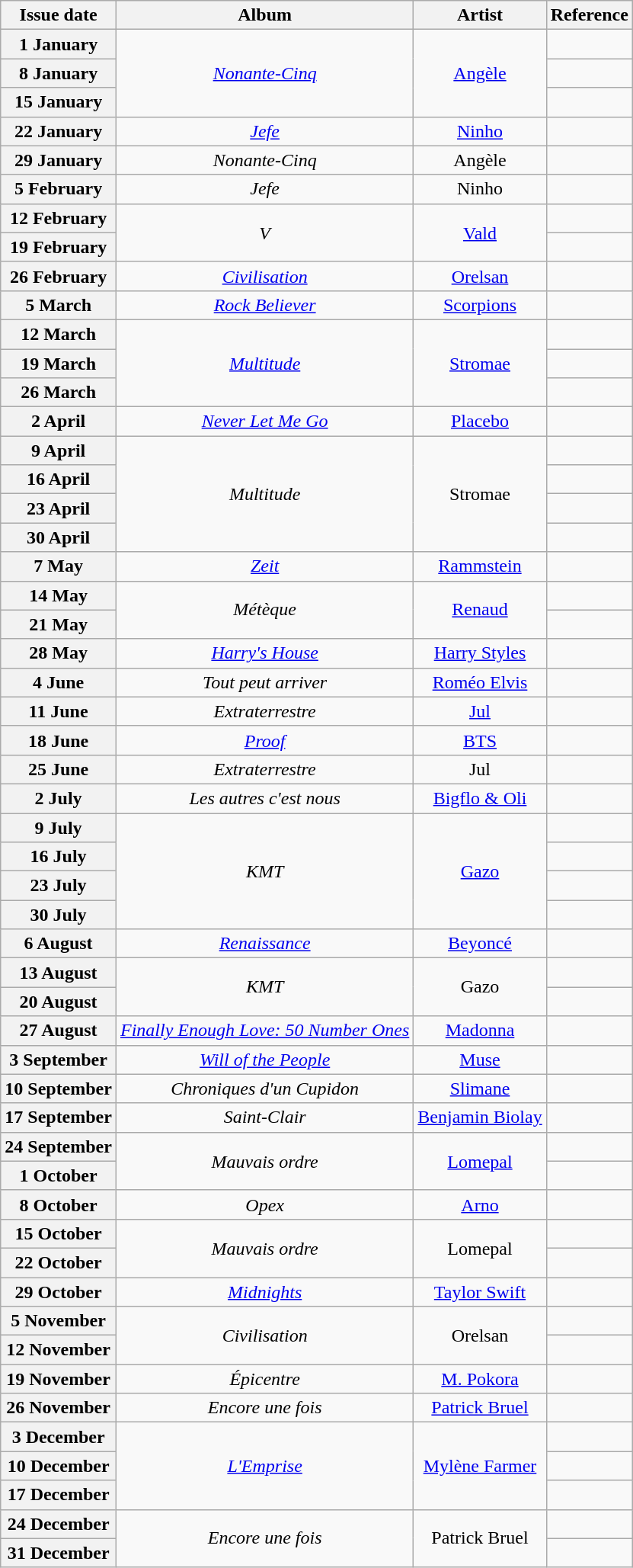<table class="wikitable plainrowheaders" style="text-align:center">
<tr>
<th>Issue date</th>
<th>Album</th>
<th>Artist</th>
<th>Reference</th>
</tr>
<tr>
<th scope="row">1 January</th>
<td rowspan="3"><em><a href='#'>Nonante-Cinq</a></em></td>
<td rowspan="3"><a href='#'>Angèle</a></td>
<td></td>
</tr>
<tr>
<th scope="row">8 January</th>
<td></td>
</tr>
<tr>
<th scope="row">15 January</th>
<td></td>
</tr>
<tr>
<th scope="row">22 January</th>
<td><em><a href='#'>Jefe</a></em></td>
<td><a href='#'>Ninho</a></td>
<td></td>
</tr>
<tr>
<th scope="row">29 January</th>
<td><em>Nonante-Cinq</em></td>
<td>Angèle</td>
<td></td>
</tr>
<tr>
<th scope="row">5 February</th>
<td><em>Jefe</em></td>
<td>Ninho</td>
<td></td>
</tr>
<tr>
<th scope="row">12 February</th>
<td rowspan="2"><em>V</em></td>
<td rowspan="2"><a href='#'>Vald</a></td>
<td></td>
</tr>
<tr>
<th scope="row">19 February</th>
<td></td>
</tr>
<tr>
<th scope="row">26 February</th>
<td><em><a href='#'>Civilisation</a></em></td>
<td><a href='#'>Orelsan</a></td>
<td></td>
</tr>
<tr>
<th scope="row">5 March</th>
<td><em><a href='#'>Rock Believer</a></em></td>
<td><a href='#'>Scorpions</a></td>
<td></td>
</tr>
<tr>
<th scope="row">12 March</th>
<td rowspan="3"><em><a href='#'>Multitude</a></em></td>
<td rowspan="3"><a href='#'>Stromae</a></td>
<td></td>
</tr>
<tr>
<th scope="row">19 March</th>
<td></td>
</tr>
<tr>
<th scope="row">26 March</th>
<td></td>
</tr>
<tr>
<th scope="row">2 April</th>
<td><em><a href='#'>Never Let Me Go</a></em></td>
<td><a href='#'>Placebo</a></td>
<td></td>
</tr>
<tr>
<th scope="row">9 April</th>
<td rowspan="4"><em>Multitude</em></td>
<td rowspan="4">Stromae</td>
<td></td>
</tr>
<tr>
<th scope="row">16 April</th>
<td></td>
</tr>
<tr>
<th scope="row">23 April</th>
<td></td>
</tr>
<tr>
<th scope="row">30 April</th>
<td></td>
</tr>
<tr>
<th scope="row">7 May</th>
<td><em><a href='#'>Zeit</a></em></td>
<td><a href='#'>Rammstein</a></td>
<td></td>
</tr>
<tr>
<th scope="row">14 May</th>
<td rowspan="2"><em>Métèque</em></td>
<td rowspan="2"><a href='#'>Renaud</a></td>
<td></td>
</tr>
<tr>
<th scope="row">21 May</th>
<td></td>
</tr>
<tr>
<th scope="row">28 May</th>
<td><em><a href='#'>Harry's House</a></em></td>
<td><a href='#'>Harry Styles</a></td>
<td></td>
</tr>
<tr>
<th scope="row">4 June</th>
<td><em>Tout peut arriver</em></td>
<td><a href='#'>Roméo Elvis</a></td>
<td></td>
</tr>
<tr>
<th scope="row">11 June</th>
<td><em>Extraterrestre</em></td>
<td><a href='#'>Jul</a></td>
<td></td>
</tr>
<tr>
<th scope="row">18 June</th>
<td><em><a href='#'>Proof</a></em></td>
<td><a href='#'>BTS</a></td>
<td></td>
</tr>
<tr>
<th scope="row">25 June</th>
<td><em>Extraterrestre</em></td>
<td>Jul</td>
<td></td>
</tr>
<tr>
<th scope="row">2 July</th>
<td><em>Les autres c'est nous</em></td>
<td><a href='#'>Bigflo & Oli</a></td>
<td></td>
</tr>
<tr>
<th scope="row">9 July</th>
<td rowspan="4"><em>KMT</em></td>
<td rowspan="4"><a href='#'>Gazo</a></td>
<td></td>
</tr>
<tr>
<th scope="row">16 July</th>
<td></td>
</tr>
<tr>
<th scope="row">23 July</th>
<td></td>
</tr>
<tr>
<th scope="row">30 July</th>
<td></td>
</tr>
<tr>
<th scope="row">6 August</th>
<td><em><a href='#'>Renaissance</a></em></td>
<td><a href='#'>Beyoncé</a></td>
<td></td>
</tr>
<tr>
<th scope="row">13 August</th>
<td rowspan="2"><em>KMT</em></td>
<td rowspan="2">Gazo</td>
<td></td>
</tr>
<tr>
<th scope="row">20 August</th>
<td></td>
</tr>
<tr>
<th scope="row">27 August</th>
<td><em><a href='#'>Finally Enough Love: 50 Number Ones</a></em></td>
<td><a href='#'>Madonna</a></td>
<td></td>
</tr>
<tr>
<th scope="row">3 September</th>
<td><em><a href='#'>Will of the People</a></em></td>
<td><a href='#'>Muse</a></td>
<td></td>
</tr>
<tr>
<th scope="row">10 September</th>
<td><em>Chroniques d'un Cupidon</em></td>
<td><a href='#'>Slimane</a></td>
<td></td>
</tr>
<tr>
<th scope="row">17 September</th>
<td><em>Saint-Clair</em></td>
<td><a href='#'>Benjamin Biolay</a></td>
<td></td>
</tr>
<tr>
<th scope="row">24 September</th>
<td rowspan="2"><em>Mauvais ordre</em></td>
<td rowspan="2"><a href='#'>Lomepal</a></td>
<td></td>
</tr>
<tr>
<th scope="row">1 October</th>
<td></td>
</tr>
<tr>
<th scope="row">8 October</th>
<td><em>Opex</em></td>
<td><a href='#'>Arno</a></td>
<td></td>
</tr>
<tr>
<th scope="row">15 October</th>
<td rowspan="2"><em>Mauvais ordre</em></td>
<td rowspan="2">Lomepal</td>
<td></td>
</tr>
<tr>
<th scope="row">22 October</th>
<td></td>
</tr>
<tr>
<th scope="row">29 October</th>
<td><em><a href='#'>Midnights</a></em></td>
<td><a href='#'>Taylor Swift</a></td>
<td></td>
</tr>
<tr>
<th scope="row">5 November</th>
<td rowspan="2"><em>Civilisation</em></td>
<td rowspan="2">Orelsan</td>
<td></td>
</tr>
<tr>
<th scope="row">12 November</th>
<td></td>
</tr>
<tr>
<th scope="row">19 November</th>
<td><em>Épicentre</em></td>
<td><a href='#'>M. Pokora</a></td>
<td></td>
</tr>
<tr>
<th scope="row">26 November</th>
<td><em>Encore une fois</em></td>
<td><a href='#'>Patrick Bruel</a></td>
<td></td>
</tr>
<tr>
<th scope="row">3 December</th>
<td rowspan="3"><em><a href='#'>L'Emprise</a></em></td>
<td rowspan="3"><a href='#'>Mylène Farmer</a></td>
<td></td>
</tr>
<tr>
<th scope="row">10 December</th>
<td></td>
</tr>
<tr>
<th scope="row">17 December</th>
<td></td>
</tr>
<tr>
<th scope="row">24 December</th>
<td rowspan="2"><em>Encore une fois</em></td>
<td rowspan="2">Patrick Bruel</td>
<td></td>
</tr>
<tr>
<th scope="row">31 December</th>
<td></td>
</tr>
</table>
